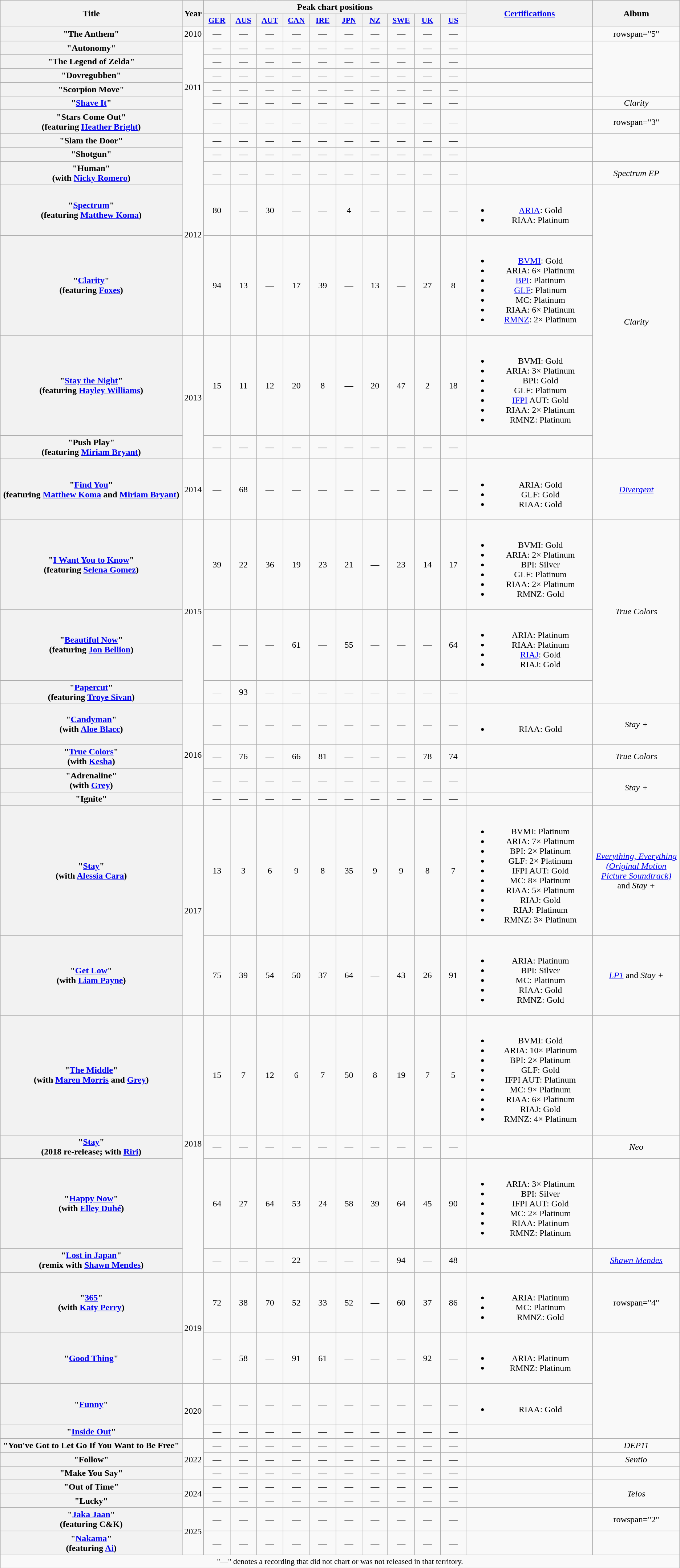<table class="wikitable plainrowheaders" style="text-align:center;" border="1">
<tr>
<th scope="col" rowspan="2" style="width:22em;">Title</th>
<th scope="col" rowspan="2" style="width:1em;">Year</th>
<th scope="col" colspan="10">Peak chart positions</th>
<th scope="col" rowspan="2" style="width:15em;"><a href='#'>Certifications</a></th>
<th scope="col" rowspan="2" style="width:10em;">Album</th>
</tr>
<tr>
<th scope="col" style="width:3em;font-size:90%;"><a href='#'>GER</a><br></th>
<th scope="col" style="width:3em;font-size:90%;"><a href='#'>AUS</a><br></th>
<th scope="col" style="width:3em;font-size:90%;"><a href='#'>AUT</a><br></th>
<th scope="col" style="width:3em;font-size:90%;"><a href='#'>CAN</a><br></th>
<th scope="col" style="width:3em;font-size:90%;"><a href='#'>IRE</a><br></th>
<th scope="col" style="width:3em;font-size:90%;"><a href='#'>JPN</a><br></th>
<th scope="col" style="width:3em;font-size:90%;"><a href='#'>NZ</a><br></th>
<th scope="col" style="width:3em;font-size:90%;"><a href='#'>SWE</a><br></th>
<th scope="col" style="width:3em;font-size:90%;"><a href='#'>UK</a><br></th>
<th scope="col" style="width:3em;font-size:90%;"><a href='#'>US</a><br></th>
</tr>
<tr>
<th scope="row">"The Anthem"</th>
<td>2010</td>
<td>—</td>
<td>—</td>
<td>—</td>
<td>—</td>
<td>—</td>
<td>—</td>
<td>—</td>
<td>—</td>
<td>—</td>
<td>—</td>
<td></td>
<td>rowspan="5" </td>
</tr>
<tr>
<th scope="row">"Autonomy"</th>
<td rowspan="6">2011</td>
<td>—</td>
<td>—</td>
<td>—</td>
<td>—</td>
<td>—</td>
<td>—</td>
<td>—</td>
<td>—</td>
<td>—</td>
<td>—</td>
<td></td>
</tr>
<tr>
<th scope="row">"The Legend of Zelda"</th>
<td>—</td>
<td>—</td>
<td>—</td>
<td>—</td>
<td>—</td>
<td>—</td>
<td>—</td>
<td>—</td>
<td>—</td>
<td>—</td>
<td></td>
</tr>
<tr>
<th scope="row">"Dovregubben"</th>
<td>—</td>
<td>—</td>
<td>—</td>
<td>—</td>
<td>—</td>
<td>—</td>
<td>—</td>
<td>—</td>
<td>—</td>
<td>—</td>
<td></td>
</tr>
<tr>
<th scope="row">"Scorpion Move"</th>
<td>—</td>
<td>—</td>
<td>—</td>
<td>—</td>
<td>—</td>
<td>—</td>
<td>—</td>
<td>—</td>
<td>—</td>
<td>—</td>
<td></td>
</tr>
<tr>
<th scope="row">"<a href='#'>Shave It</a>"</th>
<td>—</td>
<td>—</td>
<td>—</td>
<td>—</td>
<td>—</td>
<td>—</td>
<td>—</td>
<td>—</td>
<td>—</td>
<td>—</td>
<td></td>
<td><em>Clarity</em></td>
</tr>
<tr>
<th scope="row">"Stars Come Out"<br><span>(featuring <a href='#'>Heather Bright</a>)</span></th>
<td>—</td>
<td>—</td>
<td>—</td>
<td>—</td>
<td>—</td>
<td>—</td>
<td>—</td>
<td>—</td>
<td>—</td>
<td>—</td>
<td></td>
<td>rowspan="3" </td>
</tr>
<tr>
<th scope="row">"Slam the Door"</th>
<td rowspan="5">2012</td>
<td>—</td>
<td>—</td>
<td>—</td>
<td>—</td>
<td>—</td>
<td>—</td>
<td>—</td>
<td>—</td>
<td>—</td>
<td>—</td>
<td></td>
</tr>
<tr>
<th scope="row">"Shotgun"</th>
<td>—</td>
<td>—</td>
<td>—</td>
<td>—</td>
<td>—</td>
<td>—</td>
<td>—</td>
<td>—</td>
<td>—</td>
<td>—</td>
<td></td>
</tr>
<tr>
<th scope="row">"Human"<br><span>(with <a href='#'>Nicky Romero</a>)</span></th>
<td>—</td>
<td>—</td>
<td>—</td>
<td>—</td>
<td>—</td>
<td>—</td>
<td>—</td>
<td>—</td>
<td>—</td>
<td>—</td>
<td></td>
<td><em>Spectrum EP</em></td>
</tr>
<tr>
<th scope="row">"<a href='#'>Spectrum</a>"<br><span>(featuring <a href='#'>Matthew Koma</a>)</span></th>
<td>80</td>
<td>—</td>
<td>30</td>
<td>—</td>
<td>—</td>
<td>4</td>
<td>—</td>
<td>—</td>
<td>—</td>
<td>—</td>
<td><br><ul><li><a href='#'>ARIA</a>: Gold</li><li>RIAA: Platinum</li></ul></td>
<td rowspan="4"><em>Clarity</em></td>
</tr>
<tr>
<th scope="row">"<a href='#'>Clarity</a>"<br><span>(featuring <a href='#'>Foxes</a>)</span></th>
<td>94</td>
<td>13</td>
<td>—</td>
<td>17</td>
<td>39</td>
<td>—</td>
<td>13</td>
<td>—</td>
<td>27</td>
<td>8</td>
<td><br><ul><li><a href='#'>BVMI</a>: Gold</li><li>ARIA: 6× Platinum</li><li><a href='#'>BPI</a>: Platinum</li><li><a href='#'>GLF</a>: Platinum</li><li>MC: Platinum</li><li>RIAA: 6× Platinum</li><li><a href='#'>RMNZ</a>: 2× Platinum</li></ul></td>
</tr>
<tr>
<th scope="row">"<a href='#'>Stay the Night</a>"<br><span>(featuring <a href='#'>Hayley Williams</a>)</span></th>
<td rowspan="2">2013</td>
<td>15</td>
<td>11</td>
<td>12</td>
<td>20</td>
<td>8</td>
<td>—</td>
<td>20</td>
<td>47</td>
<td>2</td>
<td>18</td>
<td><br><ul><li>BVMI: Gold</li><li>ARIA: 3× Platinum</li><li>BPI: Gold</li><li>GLF: Platinum</li><li><a href='#'>IFPI</a> AUT: Gold</li><li>RIAA: 2× Platinum</li><li>RMNZ: Platinum</li></ul></td>
</tr>
<tr>
<th scope="row">"Push Play"<br><span>(featuring <a href='#'>Miriam Bryant</a>)</span></th>
<td>—</td>
<td>—</td>
<td>—</td>
<td>—</td>
<td>—</td>
<td>—</td>
<td>—</td>
<td>—</td>
<td>—</td>
<td>—</td>
<td></td>
</tr>
<tr>
<th scope="row">"<a href='#'>Find You</a>"<br><span>(featuring <a href='#'>Matthew Koma</a> and <a href='#'>Miriam Bryant</a>)</span></th>
<td>2014</td>
<td>—</td>
<td>68</td>
<td>—</td>
<td>—</td>
<td>—</td>
<td>—</td>
<td>—</td>
<td>—</td>
<td>—</td>
<td>—</td>
<td><br><ul><li>ARIA: Gold</li><li>GLF: Gold</li><li>RIAA: Gold</li></ul></td>
<td><em><a href='#'>Divergent</a></em></td>
</tr>
<tr>
<th scope="row">"<a href='#'>I Want You to Know</a>"<br><span>(featuring <a href='#'>Selena Gomez</a>)</span></th>
<td rowspan="3">2015</td>
<td>39</td>
<td>22</td>
<td>36</td>
<td>19</td>
<td>23</td>
<td>21</td>
<td>—</td>
<td>23</td>
<td>14</td>
<td>17</td>
<td><br><ul><li>BVMI: Gold</li><li>ARIA: 2× Platinum</li><li>BPI: Silver</li><li>GLF: Platinum</li><li>RIAA: 2× Platinum</li><li>RMNZ: Gold</li></ul></td>
<td rowspan="3"><em>True Colors</em></td>
</tr>
<tr>
<th scope="row">"<a href='#'>Beautiful Now</a>"<br><span>(featuring <a href='#'>Jon Bellion</a>)</span></th>
<td>—</td>
<td>—</td>
<td>—</td>
<td>61</td>
<td>—</td>
<td>55</td>
<td>—</td>
<td>—</td>
<td>—</td>
<td>64</td>
<td><br><ul><li>ARIA: Platinum</li><li>RIAA: Platinum</li><li><a href='#'>RIAJ</a>: Gold </li><li>RIAJ: Gold </li></ul></td>
</tr>
<tr>
<th scope="row">"<a href='#'>Papercut</a>"<br><span>(featuring <a href='#'>Troye Sivan</a>)</span></th>
<td>—</td>
<td>93</td>
<td>—</td>
<td>—</td>
<td>—</td>
<td>—</td>
<td>—</td>
<td>—</td>
<td>—</td>
<td>—</td>
<td></td>
</tr>
<tr>
<th scope="row">"<a href='#'>Candyman</a>"<br><span>(with <a href='#'>Aloe Blacc</a>)</span></th>
<td rowspan="4">2016</td>
<td>—</td>
<td>—</td>
<td>—</td>
<td>—</td>
<td>—</td>
<td>—</td>
<td>—</td>
<td>—</td>
<td>—</td>
<td>—</td>
<td><br><ul><li>RIAA: Gold</li></ul></td>
<td><em>Stay +</em></td>
</tr>
<tr>
<th scope="row">"<a href='#'>True Colors</a>"<br><span>(with <a href='#'>Kesha</a>)</span></th>
<td>—</td>
<td>76</td>
<td>—</td>
<td>66</td>
<td>81</td>
<td>—</td>
<td>—</td>
<td>—</td>
<td>78</td>
<td>74</td>
<td></td>
<td><em>True Colors</em></td>
</tr>
<tr>
<th scope="row">"Adrenaline"<br><span>(with <a href='#'>Grey</a>)</span></th>
<td>—</td>
<td>—</td>
<td>—</td>
<td>—</td>
<td>—</td>
<td>—</td>
<td>—</td>
<td>—</td>
<td>—</td>
<td>—</td>
<td></td>
<td rowspan="2"><em>Stay +</em></td>
</tr>
<tr>
<th scope="row">"Ignite"</th>
<td>—</td>
<td>—</td>
<td>—</td>
<td>—</td>
<td>—</td>
<td>—</td>
<td>—</td>
<td>—</td>
<td>—</td>
<td>—</td>
<td></td>
</tr>
<tr>
<th scope="row">"<a href='#'>Stay</a>"<br><span>(with <a href='#'>Alessia Cara</a>)</span></th>
<td rowspan="2">2017</td>
<td>13</td>
<td>3</td>
<td>6</td>
<td>9</td>
<td>8</td>
<td>35</td>
<td>9</td>
<td>9</td>
<td>8</td>
<td>7</td>
<td><br><ul><li>BVMI: Platinum</li><li>ARIA: 7× Platinum</li><li>BPI: 2× Platinum</li><li>GLF: 2× Platinum</li><li>IFPI AUT: Gold</li><li>MC: 8× Platinum</li><li>RIAA: 5× Platinum</li><li>RIAJ: Gold </li><li>RIAJ: Platinum </li><li>RMNZ: 3× Platinum</li></ul></td>
<td><em><a href='#'>Everything, Everything (Original Motion Picture Soundtrack)</a></em> and <em>Stay +</em></td>
</tr>
<tr>
<th scope="row">"<a href='#'>Get Low</a>"<br><span>(with <a href='#'>Liam Payne</a>)</span></th>
<td>75</td>
<td>39</td>
<td>54</td>
<td>50</td>
<td>37</td>
<td>64</td>
<td>—</td>
<td>43</td>
<td>26</td>
<td>91</td>
<td><br><ul><li>ARIA: Platinum</li><li>BPI: Silver</li><li>MC: Platinum</li><li>RIAA: Gold</li><li>RMNZ: Gold</li></ul></td>
<td><em><a href='#'>LP1</a></em> and <em>Stay +</em></td>
</tr>
<tr>
<th scope="row">"<a href='#'>The Middle</a>"<br><span>(with <a href='#'>Maren Morris</a> and <a href='#'>Grey</a>)</span></th>
<td rowspan="4">2018</td>
<td>15</td>
<td>7</td>
<td>12</td>
<td>6</td>
<td>7</td>
<td>50</td>
<td>8</td>
<td>19</td>
<td>7</td>
<td>5</td>
<td><br><ul><li>BVMI: Gold</li><li>ARIA: 10× Platinum</li><li>BPI: 2× Platinum</li><li>GLF: Gold</li><li>IFPI AUT: Platinum</li><li>MC: 9× Platinum</li><li>RIAA: 6× Platinum</li><li>RIAJ: Gold </li><li>RMNZ: 4× Platinum</li></ul></td>
<td></td>
</tr>
<tr>
<th scope="row">"<a href='#'>Stay</a>"<br><span>(2018 re-release; with <a href='#'>Riri</a>)</span></th>
<td>—</td>
<td>—</td>
<td>—</td>
<td>—</td>
<td>—</td>
<td>—</td>
<td>—</td>
<td>—</td>
<td>—</td>
<td>—</td>
<td></td>
<td><em>Neo</em></td>
</tr>
<tr>
<th scope="row">"<a href='#'>Happy Now</a>"<br><span>(with <a href='#'>Elley Duhé</a>)</span></th>
<td>64</td>
<td>27</td>
<td>64</td>
<td>53</td>
<td>24</td>
<td>58</td>
<td>39</td>
<td>64</td>
<td>45</td>
<td>90</td>
<td><br><ul><li>ARIA: 3× Platinum</li><li>BPI: Silver</li><li>IFPI AUT: Gold</li><li>MC: 2× Platinum</li><li>RIAA: Platinum</li><li>RMNZ: Platinum</li></ul></td>
<td></td>
</tr>
<tr>
<th scope="row">"<a href='#'>Lost in Japan</a>"<br><span>(remix with <a href='#'>Shawn Mendes</a>)</span></th>
<td>—</td>
<td>—</td>
<td>—</td>
<td>22</td>
<td>—</td>
<td>—</td>
<td>—</td>
<td>94</td>
<td>—</td>
<td>48</td>
<td></td>
<td><em><a href='#'>Shawn Mendes</a></em></td>
</tr>
<tr>
<th scope="row">"<a href='#'>365</a>" <br><span>(with <a href='#'>Katy Perry</a>)</span></th>
<td rowspan="2">2019</td>
<td>72</td>
<td>38</td>
<td>70</td>
<td>52</td>
<td>33</td>
<td>52</td>
<td>—</td>
<td>60</td>
<td>37</td>
<td>86</td>
<td><br><ul><li>ARIA: Platinum</li><li>MC: Platinum</li><li>RMNZ: Gold</li></ul></td>
<td>rowspan="4" </td>
</tr>
<tr>
<th scope="row">"<a href='#'>Good Thing</a>"<br></th>
<td>—</td>
<td>58</td>
<td>—</td>
<td>91</td>
<td>61</td>
<td>—</td>
<td>—</td>
<td>—</td>
<td>92</td>
<td>—</td>
<td><br><ul><li>ARIA: Platinum</li><li>RMNZ: Platinum</li></ul></td>
</tr>
<tr>
<th scope="row">"<a href='#'>Funny</a>"<br></th>
<td rowspan="2">2020</td>
<td>—</td>
<td>—</td>
<td>—</td>
<td>—</td>
<td>—</td>
<td>—</td>
<td>—</td>
<td>—</td>
<td>—</td>
<td>—</td>
<td><br><ul><li>RIAA: Gold</li></ul></td>
</tr>
<tr>
<th scope="row">"<a href='#'>Inside Out</a>"<br></th>
<td>—</td>
<td>—</td>
<td>—</td>
<td>—</td>
<td>—</td>
<td>—</td>
<td>—</td>
<td>—</td>
<td>—</td>
<td>—</td>
<td></td>
</tr>
<tr>
<th scope="row">"You've Got to Let Go If You Want to Be Free" <br></th>
<td rowspan="3">2022</td>
<td>—</td>
<td>—</td>
<td>—</td>
<td>—</td>
<td>—</td>
<td>—</td>
<td>—</td>
<td>—</td>
<td>—</td>
<td>—</td>
<td></td>
<td><em>DEP11</em></td>
</tr>
<tr>
<th scope="row">"Follow" <br></th>
<td>—</td>
<td>—</td>
<td>—</td>
<td>—</td>
<td>—</td>
<td>—</td>
<td>—</td>
<td>—</td>
<td>—</td>
<td>—</td>
<td></td>
<td><em>Sentio</em></td>
</tr>
<tr>
<th scope="row">"Make You Say"<br></th>
<td>—</td>
<td>—</td>
<td>—</td>
<td>—</td>
<td>—</td>
<td>—</td>
<td>—</td>
<td>—</td>
<td>—</td>
<td>—</td>
<td></td>
<td></td>
</tr>
<tr>
<th scope="row">"Out of Time"<br></th>
<td rowspan="2">2024</td>
<td>—</td>
<td>—</td>
<td>—</td>
<td>—</td>
<td>—</td>
<td>—</td>
<td>—</td>
<td>—</td>
<td>—</td>
<td>—</td>
<td></td>
<td rowspan="2"><em>Telos</em></td>
</tr>
<tr>
<th scope="row">"Lucky"<br></th>
<td>—</td>
<td>—</td>
<td>—</td>
<td>—</td>
<td>—</td>
<td>—</td>
<td>—</td>
<td>—</td>
<td>—</td>
<td>—</td>
<td></td>
</tr>
<tr>
<th scope="row">"<a href='#'>Jaka Jaan</a>"<br><span>(featuring C&K)</span></th>
<td rowspan="2">2025</td>
<td>—</td>
<td>—</td>
<td>—</td>
<td>—</td>
<td>—</td>
<td>—</td>
<td>—</td>
<td>—</td>
<td>—</td>
<td>—</td>
<td></td>
<td>rowspan="2" </td>
</tr>
<tr>
<th scope="row">"<a href='#'>Nakama</a>"<br><span>(featuring <a href='#'>Ai</a>)</span></th>
<td>—</td>
<td>—</td>
<td>—</td>
<td>—</td>
<td>—</td>
<td>—</td>
<td>—</td>
<td>—</td>
<td>—</td>
<td>—</td>
<td></td>
</tr>
<tr>
<td colspan="14" style="font-size:90%">"—" denotes a recording that did not chart or was not released in that territory.</td>
</tr>
</table>
